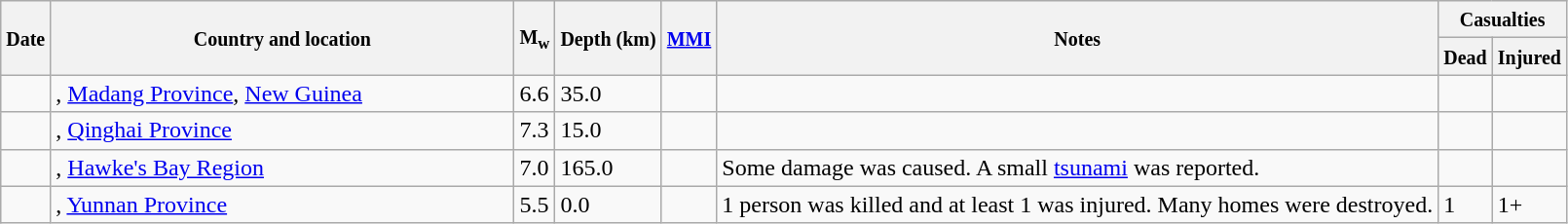<table class="wikitable sortable sort-under" style="border:1px black; margin-left:1em;">
<tr>
<th rowspan="2"><small>Date</small></th>
<th rowspan="2" style="width: 310px"><small>Country and location</small></th>
<th rowspan="2"><small>M<sub>w</sub></small></th>
<th rowspan="2"><small>Depth (km)</small></th>
<th rowspan="2"><small><a href='#'>MMI</a></small></th>
<th rowspan="2" class="unsortable"><small>Notes</small></th>
<th colspan="2"><small>Casualties</small></th>
</tr>
<tr>
<th><small>Dead</small></th>
<th><small>Injured</small></th>
</tr>
<tr>
<td></td>
<td>, <a href='#'>Madang Province</a>, <a href='#'>New Guinea</a></td>
<td>6.6</td>
<td>35.0</td>
<td></td>
<td></td>
<td></td>
<td></td>
</tr>
<tr>
<td></td>
<td>, <a href='#'>Qinghai Province</a></td>
<td>7.3</td>
<td>15.0</td>
<td></td>
<td></td>
<td></td>
<td></td>
</tr>
<tr>
<td></td>
<td>, <a href='#'>Hawke's Bay Region</a></td>
<td>7.0</td>
<td>165.0</td>
<td></td>
<td>Some damage was caused. A small <a href='#'>tsunami</a> was reported.</td>
<td></td>
<td></td>
</tr>
<tr>
<td></td>
<td>, <a href='#'>Yunnan Province</a></td>
<td>5.5</td>
<td>0.0</td>
<td></td>
<td>1 person was killed and at least 1 was injured. Many homes were destroyed.</td>
<td>1</td>
<td>1+</td>
</tr>
</table>
